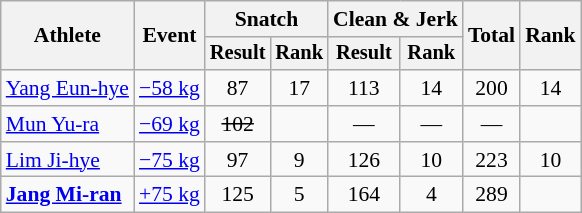<table class="wikitable" style="font-size:90%">
<tr>
<th rowspan=2>Athlete</th>
<th rowspan=2>Event</th>
<th colspan="2">Snatch</th>
<th colspan="2">Clean & Jerk</th>
<th rowspan="2">Total</th>
<th rowspan="2">Rank</th>
</tr>
<tr style="font-size:95%">
<th>Result</th>
<th>Rank</th>
<th>Result</th>
<th>Rank</th>
</tr>
<tr align=center>
<td align=left><a href='#'>Yang Eun-hye</a></td>
<td align=left><a href='#'>−58 kg</a></td>
<td>87</td>
<td>17</td>
<td>113</td>
<td>14</td>
<td>200</td>
<td>14</td>
</tr>
<tr align=center>
<td align=left><a href='#'>Mun Yu-ra</a></td>
<td align=left><a href='#'>−69 kg</a></td>
<td><s>102</s></td>
<td></td>
<td>—</td>
<td>—</td>
<td>—</td>
<td></td>
</tr>
<tr align=center>
<td align=left><a href='#'>Lim Ji-hye</a></td>
<td align=left><a href='#'>−75 kg</a></td>
<td>97</td>
<td>9</td>
<td>126</td>
<td>10</td>
<td>223</td>
<td>10</td>
</tr>
<tr align=center>
<td align=left><strong><a href='#'>Jang Mi-ran</a></strong></td>
<td align=left><a href='#'>+75 kg</a></td>
<td>125</td>
<td>5</td>
<td>164</td>
<td>4</td>
<td>289</td>
<td></td>
</tr>
</table>
